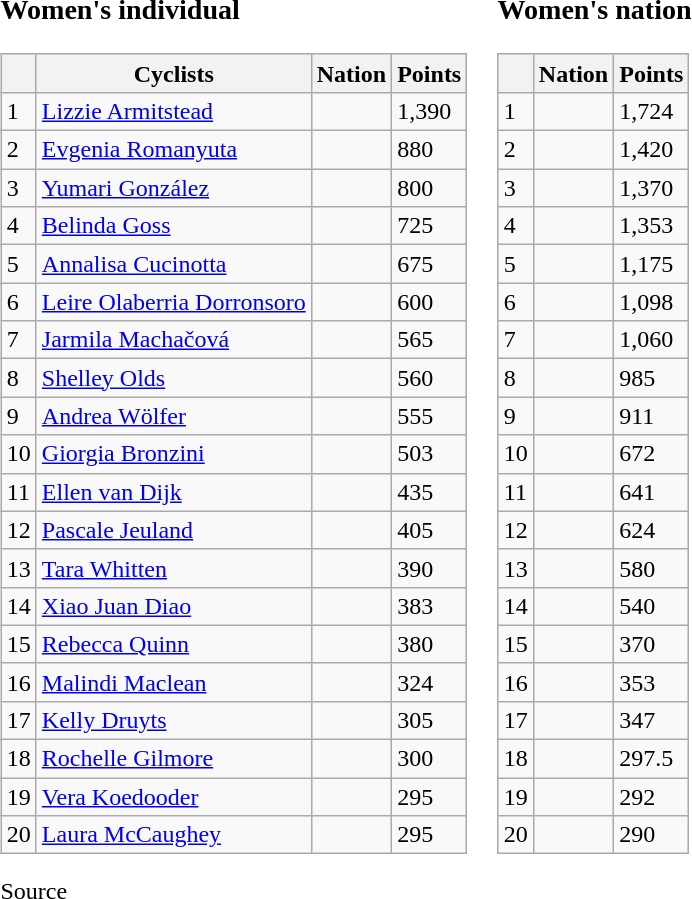<table class="vatop">
<tr valign="top">
<td><br><h3>Women's individual</h3><table class="wikitable sortable">
<tr style=background:#ccccff;>
<th></th>
<th>Cyclists</th>
<th>Nation</th>
<th>Points</th>
</tr>
<tr>
<td>1</td>
<td><a href='#'>Lizzie Armitstead</a></td>
<td></td>
<td>1,390</td>
</tr>
<tr>
<td>2</td>
<td><a href='#'>Evgenia Romanyuta</a></td>
<td></td>
<td>880</td>
</tr>
<tr>
<td>3</td>
<td><a href='#'>Yumari González</a></td>
<td></td>
<td>800</td>
</tr>
<tr>
<td>4</td>
<td><a href='#'>Belinda Goss</a></td>
<td></td>
<td>725</td>
</tr>
<tr>
<td>5</td>
<td><a href='#'>Annalisa Cucinotta</a></td>
<td></td>
<td>675</td>
</tr>
<tr>
<td>6</td>
<td><a href='#'>Leire Olaberria Dorronsoro</a></td>
<td></td>
<td>600</td>
</tr>
<tr>
<td>7</td>
<td><a href='#'>Jarmila Machačová</a></td>
<td></td>
<td>565</td>
</tr>
<tr>
<td>8</td>
<td><a href='#'>Shelley Olds</a></td>
<td></td>
<td>560</td>
</tr>
<tr>
<td>9</td>
<td><a href='#'>Andrea Wölfer</a></td>
<td></td>
<td>555</td>
</tr>
<tr>
<td>10</td>
<td><a href='#'>Giorgia Bronzini</a></td>
<td></td>
<td>503</td>
</tr>
<tr>
<td>11</td>
<td><a href='#'>Ellen van Dijk</a></td>
<td></td>
<td>435</td>
</tr>
<tr>
<td>12</td>
<td><a href='#'>Pascale Jeuland</a></td>
<td></td>
<td>405</td>
</tr>
<tr>
<td>13</td>
<td><a href='#'>Tara Whitten</a></td>
<td></td>
<td>390</td>
</tr>
<tr>
<td>14</td>
<td><a href='#'>Xiao Juan Diao</a></td>
<td></td>
<td>383</td>
</tr>
<tr>
<td>15</td>
<td><a href='#'>Rebecca Quinn</a></td>
<td></td>
<td>380</td>
</tr>
<tr>
<td>16</td>
<td><a href='#'>Malindi Maclean</a></td>
<td></td>
<td>324</td>
</tr>
<tr>
<td>17</td>
<td><a href='#'>Kelly Druyts</a></td>
<td></td>
<td>305</td>
</tr>
<tr>
<td>18</td>
<td><a href='#'>Rochelle Gilmore</a></td>
<td></td>
<td>300</td>
</tr>
<tr>
<td>19</td>
<td><a href='#'>Vera Koedooder</a></td>
<td></td>
<td>295</td>
</tr>
<tr>
<td>20</td>
<td><a href='#'>Laura McCaughey</a></td>
<td></td>
<td>295</td>
</tr>
</table>
Source</td>
<td><br><h3>Women's nation</h3><table class="wikitable sortable">
<tr style=background:#ccccff;>
<th></th>
<th>Nation</th>
<th>Points</th>
</tr>
<tr>
<td>1</td>
<td></td>
<td>1,724</td>
</tr>
<tr>
<td>2</td>
<td></td>
<td>1,420</td>
</tr>
<tr>
<td>3</td>
<td></td>
<td>1,370</td>
</tr>
<tr>
<td>4</td>
<td></td>
<td>1,353</td>
</tr>
<tr>
<td>5</td>
<td></td>
<td>1,175</td>
</tr>
<tr>
<td>6</td>
<td></td>
<td>1,098</td>
</tr>
<tr>
<td>7</td>
<td></td>
<td>1,060</td>
</tr>
<tr>
<td>8</td>
<td></td>
<td>985</td>
</tr>
<tr>
<td>9</td>
<td></td>
<td>911</td>
</tr>
<tr>
<td>10</td>
<td></td>
<td>672</td>
</tr>
<tr>
<td>11</td>
<td></td>
<td>641</td>
</tr>
<tr>
<td>12</td>
<td></td>
<td>624</td>
</tr>
<tr>
<td>13</td>
<td></td>
<td>580</td>
</tr>
<tr>
<td>14</td>
<td></td>
<td>540</td>
</tr>
<tr>
<td>15</td>
<td></td>
<td>370</td>
</tr>
<tr>
<td>16</td>
<td></td>
<td>353</td>
</tr>
<tr>
<td>17</td>
<td></td>
<td>347</td>
</tr>
<tr>
<td>18</td>
<td></td>
<td>297.5</td>
</tr>
<tr>
<td>19</td>
<td></td>
<td>292</td>
</tr>
<tr>
<td>20</td>
<td></td>
<td>290</td>
</tr>
</table>
</td>
</tr>
</table>
